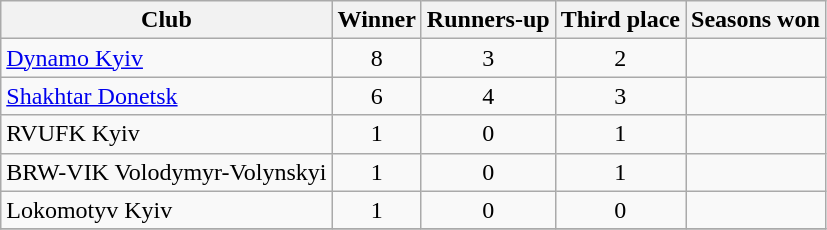<table class="wikitable">
<tr>
<th>Club</th>
<th>Winner</th>
<th>Runners-up</th>
<th>Third place</th>
<th>Seasons won</th>
</tr>
<tr>
<td><a href='#'>Dynamo Kyiv</a></td>
<td align=center>8</td>
<td align=center>3</td>
<td align=center>2</td>
<td></td>
</tr>
<tr>
<td><a href='#'>Shakhtar Donetsk</a></td>
<td align=center>6</td>
<td align=center>4</td>
<td align=center>3</td>
<td></td>
</tr>
<tr>
<td>RVUFK Kyiv</td>
<td align=center>1</td>
<td align=center>0</td>
<td align=center>1</td>
<td></td>
</tr>
<tr>
<td>BRW-VIK Volodymyr-Volynskyi</td>
<td align=center>1</td>
<td align=center>0</td>
<td align=center>1</td>
<td></td>
</tr>
<tr>
<td>Lokomotyv Kyiv</td>
<td align=center>1</td>
<td align=center>0</td>
<td align=center>0</td>
<td></td>
</tr>
<tr>
</tr>
</table>
